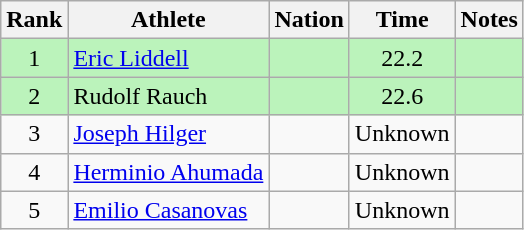<table class="wikitable sortable" style="text-align:center">
<tr>
<th>Rank</th>
<th>Athlete</th>
<th>Nation</th>
<th>Time</th>
<th>Notes</th>
</tr>
<tr bgcolor=bbf3bb>
<td>1</td>
<td align="left"><a href='#'>Eric Liddell</a></td>
<td align="left"></td>
<td>22.2</td>
<td></td>
</tr>
<tr bgcolor=bbf3bb>
<td>2</td>
<td align="left">Rudolf Rauch</td>
<td align="left"></td>
<td>22.6</td>
<td></td>
</tr>
<tr>
<td>3</td>
<td align="left"><a href='#'>Joseph Hilger</a></td>
<td align="left"></td>
<td data-sort-value=30.0>Unknown</td>
<td></td>
</tr>
<tr>
<td>4</td>
<td align="left"><a href='#'>Herminio Ahumada</a></td>
<td align="left"></td>
<td data-sort-value=30.0>Unknown</td>
<td></td>
</tr>
<tr>
<td>5</td>
<td align="left"><a href='#'>Emilio Casanovas</a></td>
<td align="left"></td>
<td data-sort-value=30.0>Unknown</td>
<td></td>
</tr>
</table>
